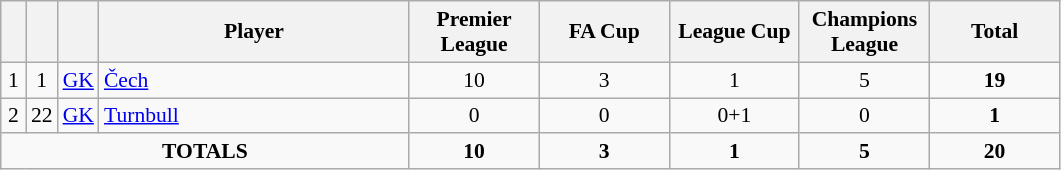<table class="wikitable" style="font-size: 90%; text-align: center;">
<tr>
<th width=10></th>
<th width=10></th>
<th width=10></th>
<th width=200>Player</th>
<th width=80>Premier League</th>
<th width=80>FA Cup</th>
<th width=80>League Cup</th>
<th width=80>Champions League</th>
<th width=80><strong>Total</strong></th>
</tr>
<tr>
<td>1</td>
<td>1</td>
<td><a href='#'>GK</a></td>
<td align=left> <a href='#'>Čech</a></td>
<td>10</td>
<td>3</td>
<td>1</td>
<td>5</td>
<td><strong>19</strong></td>
</tr>
<tr>
<td>2</td>
<td>22</td>
<td><a href='#'>GK</a></td>
<td align=left> <a href='#'>Turnbull</a></td>
<td>0</td>
<td>0</td>
<td>0+1</td>
<td>0</td>
<td><strong>1</strong></td>
</tr>
<tr>
<td colspan="4"><strong>TOTALS</strong></td>
<td><strong>10</strong></td>
<td><strong>3</strong></td>
<td><strong>1</strong></td>
<td><strong>5</strong></td>
<td><strong>20</strong></td>
</tr>
</table>
